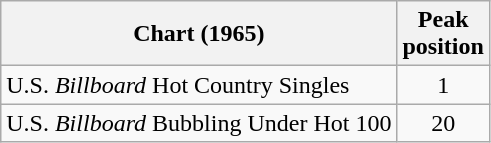<table class="wikitable sortable">
<tr>
<th>Chart (1965)</th>
<th>Peak<br>position</th>
</tr>
<tr>
<td>U.S. <em>Billboard</em> Hot Country Singles</td>
<td align="center">1</td>
</tr>
<tr>
<td>U.S. <em>Billboard</em> Bubbling Under Hot 100</td>
<td align="center">20</td>
</tr>
</table>
